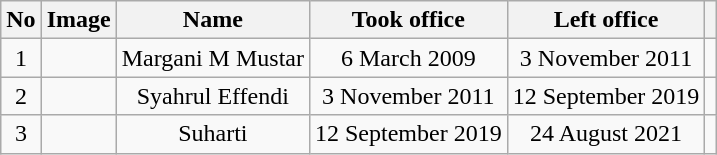<table class="wikitable" style="float:center; text-align:center">
<tr>
<th>No</th>
<th>Image</th>
<th>Name</th>
<th>Took office</th>
<th>Left office</th>
<th></th>
</tr>
<tr>
<td>1</td>
<td></td>
<td>Margani M Mustar</td>
<td>6 March 2009</td>
<td>3 November 2011</td>
<td></td>
</tr>
<tr>
<td>2</td>
<td></td>
<td>Syahrul Effendi</td>
<td>3 November 2011</td>
<td>12 September 2019</td>
<td></td>
</tr>
<tr>
<td>3</td>
<td></td>
<td>Suharti</td>
<td>12 September 2019</td>
<td>24 August 2021</td>
<td></td>
</tr>
</table>
